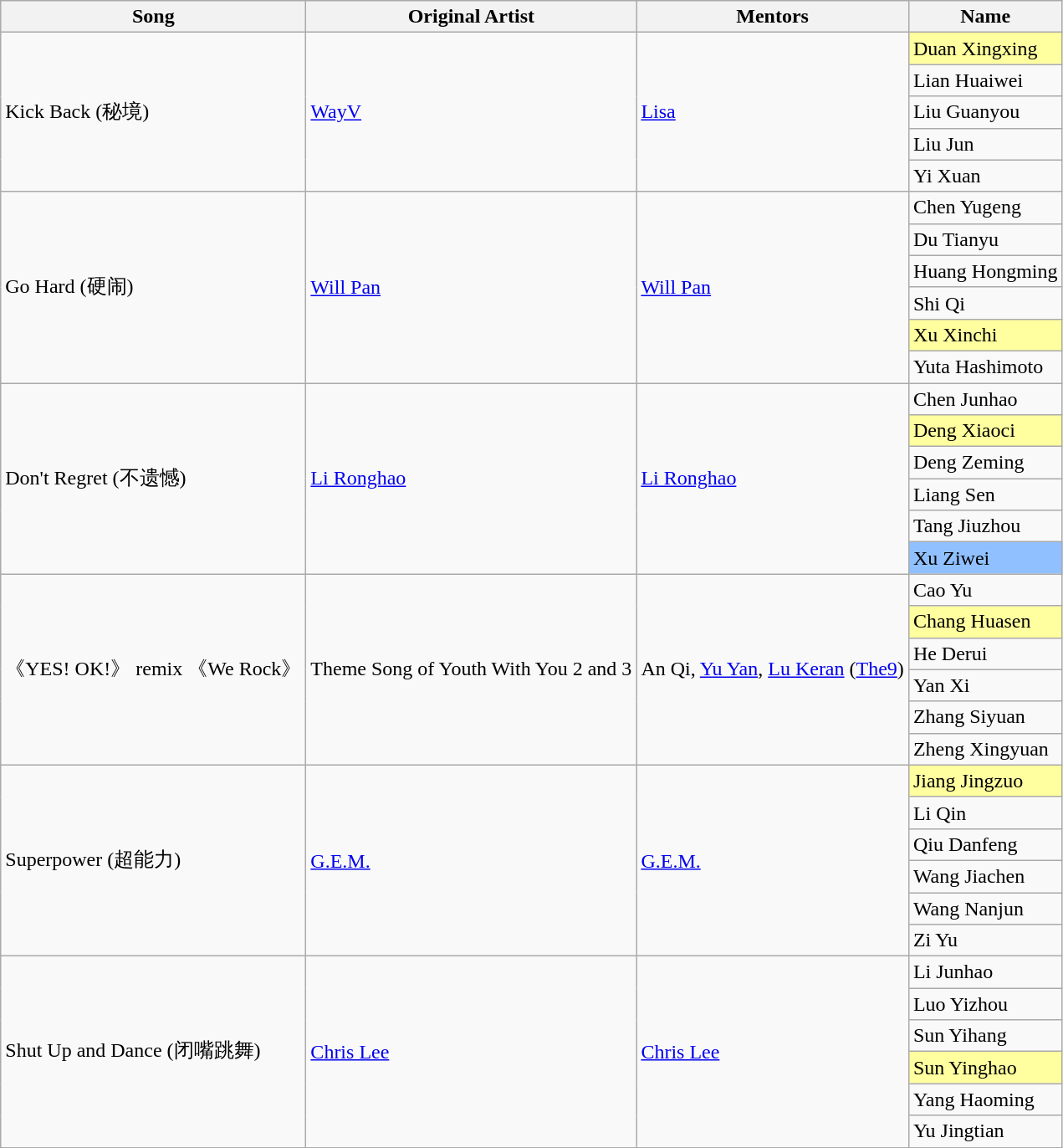<table class="wikitable sortable">
<tr>
<th>Song</th>
<th>Original Artist</th>
<th>Mentors</th>
<th>Name</th>
</tr>
<tr>
<td rowspan="5">Kick Back (秘境)</td>
<td rowspan="5"><a href='#'>WayV</a></td>
<td rowspan="5"><a href='#'>Lisa</a></td>
<td style="background:#FFFF9F">Duan Xingxing</td>
</tr>
<tr>
<td>Lian Huaiwei</td>
</tr>
<tr>
<td>Liu Guanyou</td>
</tr>
<tr>
<td>Liu Jun</td>
</tr>
<tr>
<td>Yi Xuan</td>
</tr>
<tr>
<td rowspan="6">Go Hard (硬闹)</td>
<td rowspan="6"><a href='#'>Will Pan</a></td>
<td rowspan="6"><a href='#'>Will Pan</a></td>
<td>Chen Yugeng</td>
</tr>
<tr>
<td>Du Tianyu</td>
</tr>
<tr>
<td>Huang Hongming</td>
</tr>
<tr>
<td>Shi Qi</td>
</tr>
<tr>
<td style="background:#FFFF9F">Xu Xinchi</td>
</tr>
<tr>
<td>Yuta Hashimoto</td>
</tr>
<tr>
<td rowspan="6">Don't Regret (不遗憾)</td>
<td rowspan="6"><a href='#'>Li Ronghao</a></td>
<td rowspan="6"><a href='#'>Li Ronghao</a></td>
<td>Chen Junhao</td>
</tr>
<tr>
<td style="background:#FFFF9F">Deng Xiaoci</td>
</tr>
<tr>
<td>Deng Zeming</td>
</tr>
<tr>
<td>Liang Sen</td>
</tr>
<tr>
<td>Tang Jiuzhou</td>
</tr>
<tr>
<td style="background:#90C0FF">Xu Ziwei</td>
</tr>
<tr>
<td rowspan="6">《YES! OK!》 remix 《We Rock》</td>
<td rowspan="6">Theme Song of Youth With You 2 and 3</td>
<td rowspan="6">An Qi, <a href='#'>Yu Yan</a>, <a href='#'>Lu Keran</a> (<a href='#'>The9</a>)</td>
<td>Cao Yu</td>
</tr>
<tr>
<td style="background:#FFFF9F">Chang Huasen</td>
</tr>
<tr>
<td>He Derui</td>
</tr>
<tr>
<td>Yan Xi</td>
</tr>
<tr>
<td>Zhang Siyuan</td>
</tr>
<tr>
<td>Zheng Xingyuan</td>
</tr>
<tr>
<td rowspan="6">Superpower (超能力)</td>
<td rowspan="6"><a href='#'>G.E.M.</a></td>
<td rowspan="6"><a href='#'>G.E.M.</a></td>
<td style="background:#FFFF9F">Jiang Jingzuo</td>
</tr>
<tr>
<td>Li Qin</td>
</tr>
<tr>
<td>Qiu Danfeng</td>
</tr>
<tr>
<td>Wang Jiachen</td>
</tr>
<tr>
<td>Wang Nanjun</td>
</tr>
<tr>
<td>Zi Yu</td>
</tr>
<tr>
<td rowspan="6">Shut Up and Dance (闭嘴跳舞)</td>
<td rowspan="6"><a href='#'>Chris Lee</a></td>
<td rowspan="6"><a href='#'>Chris Lee</a></td>
<td>Li Junhao</td>
</tr>
<tr>
<td>Luo Yizhou</td>
</tr>
<tr>
<td>Sun Yihang</td>
</tr>
<tr>
<td style="background:#FFFF9F">Sun Yinghao</td>
</tr>
<tr>
<td>Yang Haoming</td>
</tr>
<tr>
<td>Yu Jingtian</td>
</tr>
</table>
